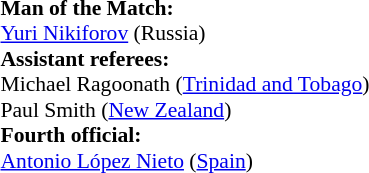<table width=100% style="font-size: 90%">
<tr>
<td><br><strong>Man of the Match:</strong>
<br><a href='#'>Yuri Nikiforov</a> (Russia)<br><strong>Assistant referees:</strong>
<br>Michael Ragoonath (<a href='#'>Trinidad and Tobago</a>)
<br>Paul Smith (<a href='#'>New Zealand</a>)
<br><strong>Fourth official:</strong>
<br><a href='#'>Antonio López Nieto</a> (<a href='#'>Spain</a>)</td>
</tr>
</table>
